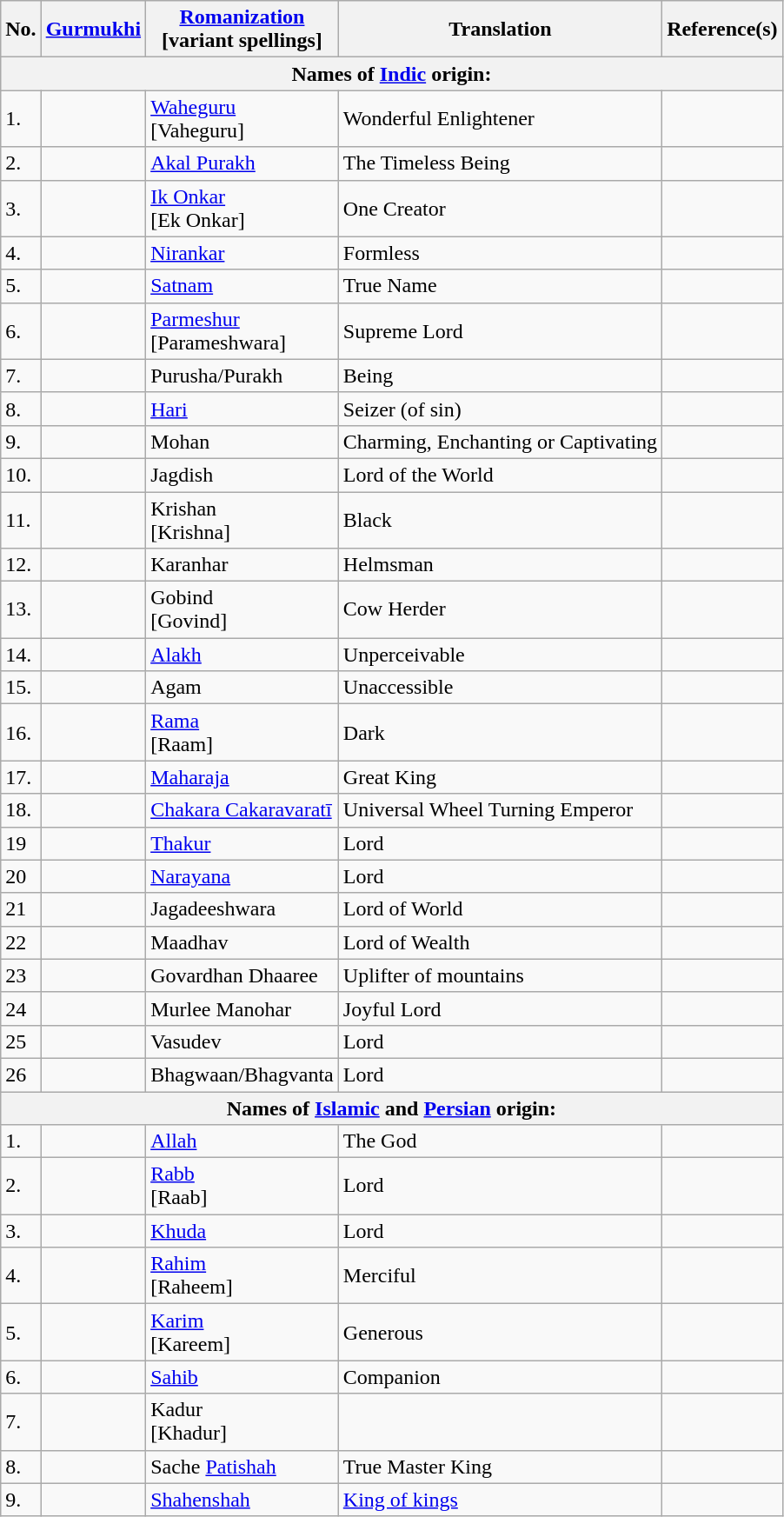<table class="wikitable sortable">
<tr>
<th>No.</th>
<th><a href='#'>Gurmukhi</a></th>
<th><a href='#'>Romanization</a><br>[variant spellings]</th>
<th>Translation</th>
<th>Reference(s)</th>
</tr>
<tr>
<th colspan="17">Names of <a href='#'>Indic</a> origin:</th>
</tr>
<tr>
<td>1.</td>
<td style="text-align:center;"></td>
<td><a href='#'>Waheguru</a><br>[Vaheguru]</td>
<td>Wonderful Enlightener</td>
<td></td>
</tr>
<tr>
<td>2.</td>
<td style="text-align:center;"></td>
<td><a href='#'>Akal Purakh</a></td>
<td>The Timeless Being</td>
<td></td>
</tr>
<tr>
<td>3.</td>
<td style="text-align:center;"></td>
<td><a href='#'>Ik Onkar</a><br>[Ek Onkar]</td>
<td>One Creator</td>
<td></td>
</tr>
<tr>
<td>4.</td>
<td style="text-align:center;"></td>
<td><a href='#'>Nirankar</a></td>
<td>Formless</td>
<td></td>
</tr>
<tr>
<td>5.</td>
<td style="text-align:center;"></td>
<td><a href='#'>Satnam</a></td>
<td>True Name</td>
<td></td>
</tr>
<tr>
<td>6.</td>
<td style="text-align:center;"></td>
<td><a href='#'>Parmeshur</a><br>[Parameshwara]</td>
<td>Supreme Lord</td>
<td></td>
</tr>
<tr>
<td>7.</td>
<td style="text-align:center;"></td>
<td>Purusha/Purakh</td>
<td>Being</td>
<td></td>
</tr>
<tr>
<td>8.</td>
<td style="text-align:center;"></td>
<td><a href='#'>Hari</a></td>
<td>Seizer (of sin)</td>
<td></td>
</tr>
<tr>
<td>9.</td>
<td style="text-align:center;"></td>
<td>Mohan</td>
<td>Charming, Enchanting or Captivating</td>
<td></td>
</tr>
<tr>
<td>10.</td>
<td style="text-align:center;"></td>
<td>Jagdish</td>
<td>Lord of the World</td>
<td></td>
</tr>
<tr>
<td>11.</td>
<td style="text-align:center;"></td>
<td>Krishan<br>[Krishna]</td>
<td>Black</td>
<td></td>
</tr>
<tr>
<td>12.</td>
<td style="text-align:center;"></td>
<td>Karanhar</td>
<td>Helmsman</td>
<td></td>
</tr>
<tr>
<td>13.</td>
<td style="text-align:center;"></td>
<td>Gobind<br>[Govind]</td>
<td>Cow Herder</td>
<td></td>
</tr>
<tr>
<td>14.</td>
<td style="text-align:center;"></td>
<td><a href='#'>Alakh</a></td>
<td>Unperceivable</td>
<td></td>
</tr>
<tr>
<td>15.</td>
<td style="text-align:center;"></td>
<td>Agam</td>
<td>Unaccessible</td>
<td></td>
</tr>
<tr>
<td>16.</td>
<td style="text-align:center;"></td>
<td><a href='#'>Rama</a><br>[Raam]</td>
<td>Dark</td>
<td></td>
</tr>
<tr>
<td>17.</td>
<td style="text-align:center;"></td>
<td><a href='#'>Maharaja</a></td>
<td>Great King</td>
<td></td>
</tr>
<tr>
<td>18.</td>
<td style="text-align:center;"></td>
<td><a href='#'>Chakara Cakaravaratī</a></td>
<td>Universal Wheel Turning Emperor</td>
<td></td>
</tr>
<tr>
<td>19</td>
<td style="text-align:center;"></td>
<td><a href='#'>Thakur</a></td>
<td>Lord</td>
<td></td>
</tr>
<tr>
<td>20</td>
<td style="text-align:center;"></td>
<td><a href='#'>Narayana</a></td>
<td>Lord</td>
<td></td>
</tr>
<tr>
<td>21</td>
<td style="text-align:center;"></td>
<td>Jagadeeshwara</td>
<td>Lord of World</td>
<td></td>
</tr>
<tr>
<td>22</td>
<td style="text-align:center;"></td>
<td>Maadhav</td>
<td>Lord of Wealth</td>
<td></td>
</tr>
<tr>
<td>23</td>
<td style="text-align:center;"></td>
<td>Govardhan Dhaaree</td>
<td>Uplifter of mountains</td>
<td></td>
</tr>
<tr>
<td>24</td>
<td style="text-align:center;"></td>
<td>Murlee Manohar</td>
<td>Joyful Lord</td>
<td></td>
</tr>
<tr>
<td>25</td>
<td style="text-align:center;"></td>
<td>Vasudev</td>
<td>Lord</td>
<td></td>
</tr>
<tr>
<td>26</td>
<td style="text-align:center;"></td>
<td>Bhagwaan/Bhagvanta</td>
<td>Lord</td>
<td></td>
</tr>
<tr>
<th colspan="9">Names of <a href='#'>Islamic</a> and <a href='#'>Persian</a> origin:</th>
</tr>
<tr>
<td>1.</td>
<td style="text-align:center;"></td>
<td><a href='#'>Allah</a></td>
<td>The God</td>
<td></td>
</tr>
<tr>
<td>2.</td>
<td style="text-align:center;"></td>
<td><a href='#'>Rabb</a><br>[Raab]</td>
<td>Lord</td>
<td></td>
</tr>
<tr>
<td>3.</td>
<td style="text-align:center;"></td>
<td><a href='#'>Khuda</a></td>
<td>Lord</td>
<td></td>
</tr>
<tr>
<td>4.</td>
<td style="text-align:center;"></td>
<td><a href='#'>Rahim</a><br>[Raheem]</td>
<td>Merciful</td>
<td></td>
</tr>
<tr>
<td>5.</td>
<td style="text-align:center;"></td>
<td><a href='#'>Karim</a><br>[Kareem]</td>
<td>Generous</td>
<td></td>
</tr>
<tr>
<td>6.</td>
<td style="text-align:center;"></td>
<td><a href='#'>Sahib</a></td>
<td>Companion</td>
<td></td>
</tr>
<tr>
<td>7.</td>
<td style="text-align:center;"></td>
<td>Kadur<br>[Khadur]</td>
<td></td>
<td></td>
</tr>
<tr>
<td>8.</td>
<td style="text-align:center;"></td>
<td>Sache <a href='#'>Patishah</a></td>
<td>True Master King</td>
<td></td>
</tr>
<tr>
<td>9.</td>
<td style="text-align:center;"></td>
<td><a href='#'>Shahenshah</a></td>
<td><a href='#'>King of kings</a></td>
<td></td>
</tr>
</table>
